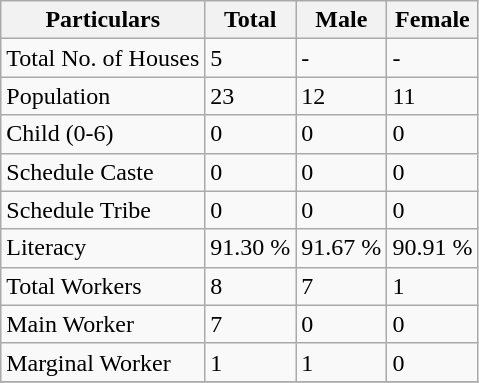<table class="wikitable sortable">
<tr>
<th>Particulars</th>
<th>Total</th>
<th>Male</th>
<th>Female</th>
</tr>
<tr>
<td>Total No. of Houses</td>
<td>5</td>
<td>-</td>
<td>-</td>
</tr>
<tr>
<td>Population</td>
<td>23</td>
<td>12</td>
<td>11</td>
</tr>
<tr>
<td>Child (0-6)</td>
<td>0</td>
<td>0</td>
<td>0</td>
</tr>
<tr>
<td>Schedule Caste</td>
<td>0</td>
<td>0</td>
<td>0</td>
</tr>
<tr>
<td>Schedule Tribe</td>
<td>0</td>
<td>0</td>
<td>0</td>
</tr>
<tr>
<td>Literacy</td>
<td>91.30 %</td>
<td>91.67 %</td>
<td>90.91 %</td>
</tr>
<tr>
<td>Total Workers</td>
<td>8</td>
<td>7</td>
<td>1</td>
</tr>
<tr>
<td>Main Worker</td>
<td>7</td>
<td>0</td>
<td>0</td>
</tr>
<tr>
<td>Marginal Worker</td>
<td>1</td>
<td>1</td>
<td>0</td>
</tr>
<tr>
</tr>
</table>
